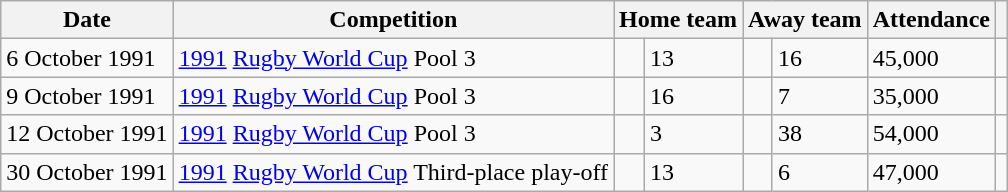<table class="wikitable">
<tr>
<th>Date</th>
<th>Competition</th>
<th colspan=2>Home team</th>
<th colspan=2>Away team</th>
<th>Attendance</th>
<th></th>
</tr>
<tr>
<td>6 October 1991</td>
<td><a href='#'>1991</a> <a href='#'>Rugby World Cup</a> Pool 3</td>
<td></td>
<td>13</td>
<td></td>
<td>16</td>
<td>45,000</td>
<td></td>
</tr>
<tr>
<td>9 October 1991</td>
<td><a href='#'>1991</a> <a href='#'>Rugby World Cup</a> Pool 3</td>
<td></td>
<td>16</td>
<td></td>
<td>7</td>
<td>35,000</td>
<td></td>
</tr>
<tr>
<td>12 October 1991</td>
<td><a href='#'>1991</a> <a href='#'>Rugby World Cup</a> Pool 3</td>
<td></td>
<td>3</td>
<td></td>
<td>38</td>
<td>54,000</td>
<td></td>
</tr>
<tr>
<td>30 October 1991</td>
<td><a href='#'>1991</a> <a href='#'>Rugby World Cup</a> Third-place play-off</td>
<td></td>
<td>13</td>
<td></td>
<td>6</td>
<td>47,000</td>
<td></td>
</tr>
</table>
